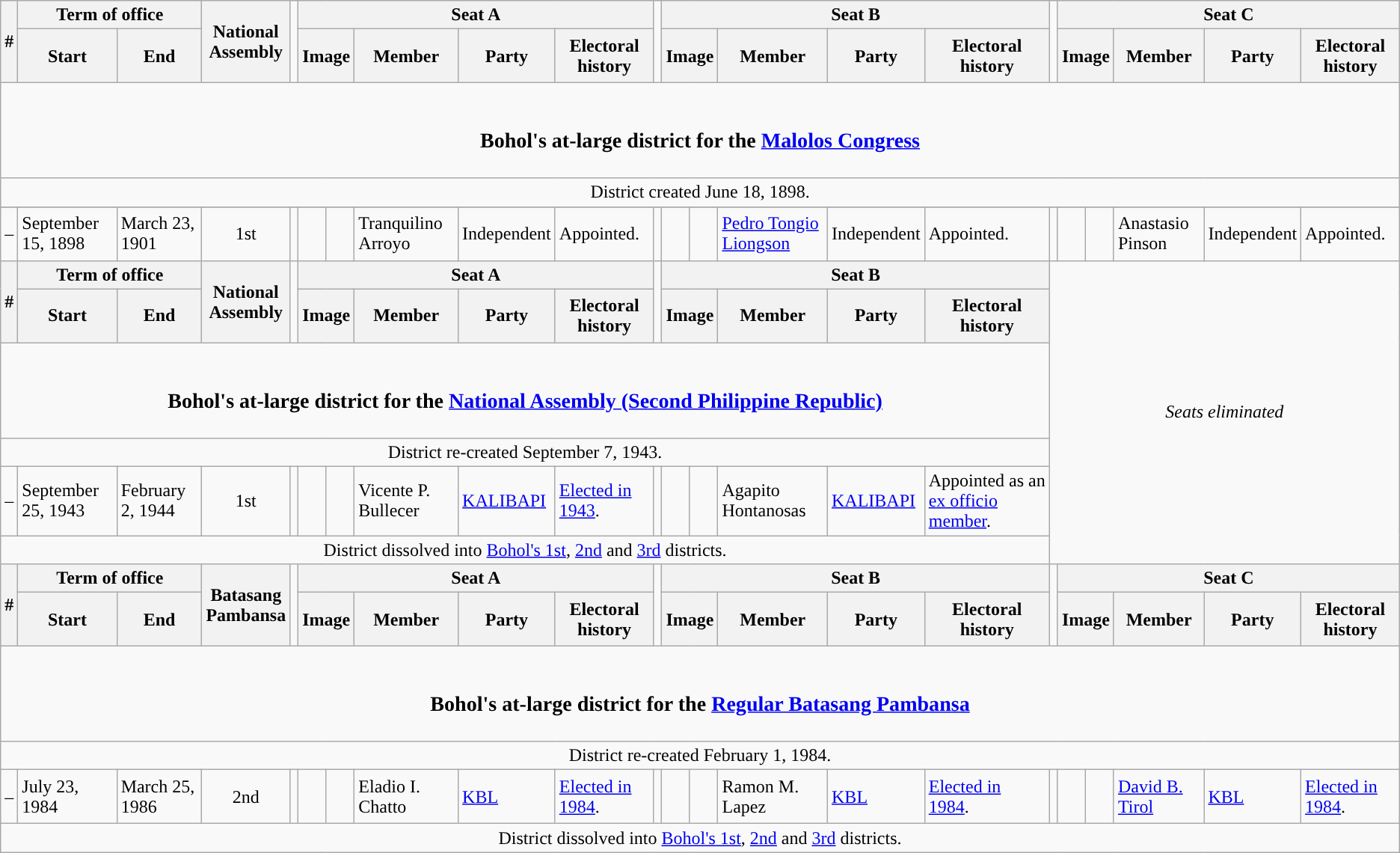<table class=wikitable>
<tr>
<th rowspan=2>#</th>
<th colspan=2>Term of office</th>
<th rowspan=2>National<br>Assembly</th>
<td rowspan=2></td>
<th colspan=5>Seat A</th>
<td rowspan=2></td>
<th colspan=5>Seat B</th>
<td rowspan=2></td>
<th colspan=5>Seat C</th>
</tr>
<tr style="height:3em">
<th>Start</th>
<th>End</th>
<th colspan="2" style="text-align:center;">Image</th>
<th>Member</th>
<th>Party</th>
<th>Electoral history</th>
<th colspan="2" style="text-align:center;">Image</th>
<th>Member</th>
<th>Party</th>
<th>Electoral history</th>
<th colspan="2" style="text-align:center;">Image</th>
<th>Member</th>
<th>Party</th>
<th>Electoral history</th>
</tr>
<tr>
<td colspan="22" style="text-align:center;"><br><h3>Bohol's at-large district for the <a href='#'>Malolos Congress</a></h3></td>
</tr>
<tr>
<td colspan="22" style="text-align:center;">District created June 18, 1898.</td>
</tr>
<tr>
</tr>
<tr style="height:3em">
<td style="text-align:center;">–</td>
<td>September 15, 1898</td>
<td>March 23, 1901</td>
<td style="text-align:center;">1st</td>
<td></td>
<td style="background:"></td>
<td></td>
<td>Tranquilino Arroyo</td>
<td>Independent</td>
<td>Appointed.</td>
<td></td>
<td style="background:"></td>
<td></td>
<td><a href='#'>Pedro Tongio Liongson</a></td>
<td>Independent</td>
<td>Appointed.</td>
<td></td>
<td style="background:"></td>
<td></td>
<td>Anastasio Pinson</td>
<td>Independent</td>
<td>Appointed.</td>
</tr>
<tr>
<th rowspan=2>#</th>
<th colspan=2>Term of office</th>
<th rowspan=2>National<br>Assembly</th>
<td rowspan=2></td>
<th colspan=5>Seat A</th>
<td rowspan=2></td>
<th colspan=5>Seat B</th>
<td rowspan=6 colspan=6 style="text-align:center;"><em>Seats eliminated</em></td>
</tr>
<tr style="height:3em">
<th>Start</th>
<th>End</th>
<th colspan="2" style="text-align:center;">Image</th>
<th>Member</th>
<th>Party</th>
<th>Electoral history</th>
<th colspan="2" style="text-align:center;">Image</th>
<th>Member</th>
<th>Party</th>
<th>Electoral history</th>
</tr>
<tr>
<td colspan="16" style="text-align:center;"><br><h3>Bohol's at-large district for the <a href='#'>National Assembly (Second Philippine Republic)</a></h3></td>
</tr>
<tr>
<td colspan="16" style="text-align:center;">District re-created September 7, 1943.</td>
</tr>
<tr>
<td style="text-align:center;">–</td>
<td>September 25, 1943</td>
<td>February 2, 1944</td>
<td style="text-align:center;">1st</td>
<td></td>
<td style="background:"></td>
<td></td>
<td>Vicente P. Bullecer</td>
<td><a href='#'>KALIBAPI</a></td>
<td><a href='#'>Elected in 1943</a>.</td>
<td></td>
<td style="background:"></td>
<td></td>
<td>Agapito Hontanosas</td>
<td><a href='#'>KALIBAPI</a></td>
<td>Appointed as an <a href='#'>ex officio member</a>.</td>
</tr>
<tr>
<td colspan="16" style="text-align:center;">District dissolved into <a href='#'>Bohol's 1st</a>, <a href='#'>2nd</a> and <a href='#'>3rd</a> districts.</td>
</tr>
<tr>
<th rowspan=2>#</th>
<th colspan=2>Term of office</th>
<th rowspan=2>Batasang<br>Pambansa</th>
<td rowspan=2></td>
<th colspan=5>Seat A</th>
<td rowspan=2></td>
<th colspan=5>Seat B</th>
<td rowspan=2></td>
<th colspan=5>Seat C</th>
</tr>
<tr style="height:3em">
<th>Start</th>
<th>End</th>
<th colspan="2" style="text-align:center;">Image</th>
<th>Member</th>
<th>Party</th>
<th>Electoral history</th>
<th colspan="2" style="text-align:center;">Image</th>
<th>Member</th>
<th>Party</th>
<th>Electoral history</th>
<th colspan="2" style="text-align:center;">Image</th>
<th>Member</th>
<th>Party</th>
<th>Electoral history</th>
</tr>
<tr>
<td colspan="22" style="text-align:center;"><br><h3>Bohol's at-large district for the <a href='#'>Regular Batasang Pambansa</a></h3></td>
</tr>
<tr>
<td colspan="22" style="text-align:center;">District re-created February 1, 1984.</td>
</tr>
<tr style="height:3em">
<td style="text-align:center;">–</td>
<td>July 23, 1984</td>
<td>March 25, 1986</td>
<td style="text-align:center;">2nd</td>
<td></td>
<td style="background:"></td>
<td></td>
<td>Eladio I. Chatto</td>
<td><a href='#'>KBL</a></td>
<td><a href='#'>Elected in 1984</a>.</td>
<td></td>
<td style="background:"></td>
<td></td>
<td>Ramon M. Lapez</td>
<td><a href='#'>KBL</a></td>
<td><a href='#'>Elected in 1984</a>.</td>
<td></td>
<td style="background:"></td>
<td></td>
<td><a href='#'>David B. Tirol</a></td>
<td><a href='#'>KBL</a></td>
<td><a href='#'>Elected in 1984</a>.</td>
</tr>
<tr>
<td colspan="22" style="text-align:center;">District dissolved into <a href='#'>Bohol's 1st</a>, <a href='#'>2nd</a> and <a href='#'>3rd</a> districts.</td>
</tr>
</table>
